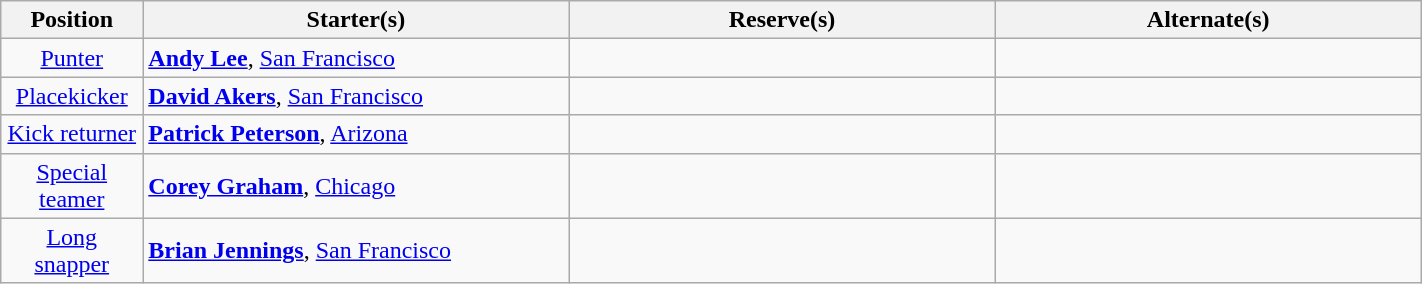<table class="wikitable" width=75%>
<tr>
<th width=10%>Position</th>
<th width=30%>Starter(s)</th>
<th width=30%>Reserve(s)</th>
<th width=30%>Alternate(s)</th>
</tr>
<tr>
<td align=center><a href='#'>Punter</a></td>
<td>  <strong><a href='#'>Andy Lee</a></strong>, <a href='#'>San Francisco</a></td>
<td></td>
<td></td>
</tr>
<tr>
<td align=center><a href='#'>Placekicker</a></td>
<td>  <strong><a href='#'>David Akers</a></strong>, <a href='#'>San Francisco</a></td>
<td></td>
<td></td>
</tr>
<tr>
<td align=center><a href='#'>Kick returner</a></td>
<td>  <strong><a href='#'>Patrick Peterson</a></strong>, <a href='#'>Arizona</a></td>
<td></td>
<td></td>
</tr>
<tr>
<td align=center><a href='#'>Special teamer</a></td>
<td>  <strong><a href='#'>Corey Graham</a></strong>, <a href='#'>Chicago</a></td>
<td></td>
<td></td>
</tr>
<tr>
<td align=center><a href='#'>Long snapper</a></td>
<td>  <strong><a href='#'>Brian Jennings</a></strong>, <a href='#'>San Francisco</a><strong></strong></td>
<td></td>
<td></td>
</tr>
</table>
